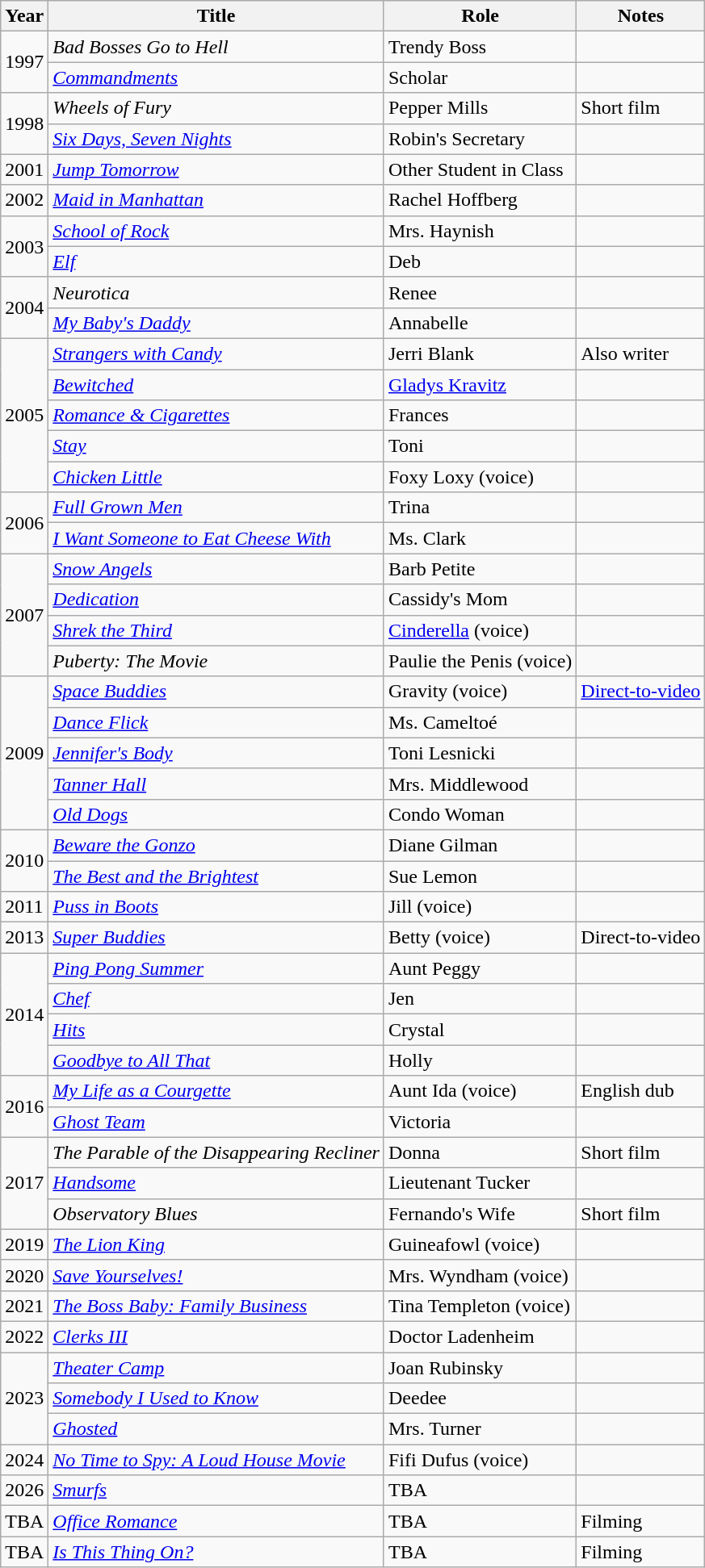<table class="wikitable sortable">
<tr>
<th>Year</th>
<th>Title</th>
<th>Role</th>
<th class="unsortable">Notes</th>
</tr>
<tr>
<td rowspan=2>1997</td>
<td><em>Bad Bosses Go to Hell</em></td>
<td>Trendy Boss</td>
<td></td>
</tr>
<tr>
<td><em><a href='#'>Commandments</a></em></td>
<td>Scholar</td>
<td></td>
</tr>
<tr>
<td rowspan="2">1998</td>
<td><em>Wheels of Fury</em></td>
<td>Pepper Mills</td>
<td>Short film</td>
</tr>
<tr>
<td><em><a href='#'>Six Days, Seven Nights</a></em></td>
<td>Robin's Secretary</td>
<td></td>
</tr>
<tr>
<td>2001</td>
<td><em><a href='#'>Jump Tomorrow</a></em></td>
<td>Other Student in Class</td>
<td></td>
</tr>
<tr>
<td>2002</td>
<td><em><a href='#'>Maid in Manhattan</a></em></td>
<td>Rachel Hoffberg</td>
<td></td>
</tr>
<tr>
<td rowspan=2>2003</td>
<td><em><a href='#'>School of Rock</a></em></td>
<td>Mrs. Haynish</td>
<td></td>
</tr>
<tr>
<td><em><a href='#'>Elf</a></em></td>
<td>Deb</td>
<td></td>
</tr>
<tr>
<td rowspan=2>2004</td>
<td><em>Neurotica</em></td>
<td>Renee</td>
<td></td>
</tr>
<tr>
<td><em><a href='#'>My Baby's Daddy</a></em></td>
<td>Annabelle</td>
<td></td>
</tr>
<tr>
<td rowspan=5>2005</td>
<td><em><a href='#'>Strangers with Candy</a></em></td>
<td>Jerri Blank</td>
<td>Also writer</td>
</tr>
<tr>
<td><em><a href='#'>Bewitched</a></em></td>
<td><a href='#'>Gladys Kravitz</a></td>
<td></td>
</tr>
<tr>
<td><em><a href='#'>Romance & Cigarettes</a></em></td>
<td>Frances</td>
<td></td>
</tr>
<tr>
<td><em><a href='#'>Stay</a></em></td>
<td>Toni</td>
<td></td>
</tr>
<tr>
<td><em><a href='#'>Chicken Little</a></em></td>
<td>Foxy Loxy (voice)</td>
<td></td>
</tr>
<tr>
<td rowspan=2>2006</td>
<td><em><a href='#'>Full Grown Men</a></em></td>
<td>Trina</td>
<td></td>
</tr>
<tr>
<td><em><a href='#'>I Want Someone to Eat Cheese With</a></em></td>
<td>Ms. Clark</td>
<td></td>
</tr>
<tr>
<td rowspan=4>2007</td>
<td><em><a href='#'>Snow Angels</a></em></td>
<td>Barb Petite</td>
<td></td>
</tr>
<tr>
<td><em><a href='#'>Dedication</a></em></td>
<td>Cassidy's Mom</td>
<td></td>
</tr>
<tr>
<td><em><a href='#'>Shrek the Third</a></em></td>
<td><a href='#'>Cinderella</a> (voice)</td>
<td></td>
</tr>
<tr>
<td><em>Puberty: The Movie</em></td>
<td>Paulie the Penis (voice)</td>
<td></td>
</tr>
<tr>
<td rowspan=5>2009</td>
<td><em><a href='#'>Space Buddies</a></em></td>
<td>Gravity (voice)</td>
<td><a href='#'>Direct-to-video</a></td>
</tr>
<tr>
<td><em><a href='#'>Dance Flick</a></em></td>
<td>Ms. Cameltoé</td>
<td></td>
</tr>
<tr>
<td><em><a href='#'>Jennifer's Body</a></em></td>
<td>Toni Lesnicki</td>
<td></td>
</tr>
<tr>
<td><em><a href='#'>Tanner Hall</a></em></td>
<td>Mrs. Middlewood</td>
<td></td>
</tr>
<tr>
<td><em><a href='#'>Old Dogs</a></em></td>
<td>Condo Woman</td>
<td></td>
</tr>
<tr>
<td rowspan=2>2010</td>
<td><em><a href='#'>Beware the Gonzo</a></em></td>
<td>Diane Gilman</td>
<td></td>
</tr>
<tr>
<td><em><a href='#'>The Best and the Brightest</a></em></td>
<td>Sue Lemon</td>
<td></td>
</tr>
<tr>
<td>2011</td>
<td><em><a href='#'>Puss in Boots</a></em></td>
<td>Jill (voice)</td>
<td></td>
</tr>
<tr>
<td>2013</td>
<td><em><a href='#'>Super Buddies</a></em></td>
<td>Betty (voice)</td>
<td>Direct-to-video</td>
</tr>
<tr>
<td rowspan=4>2014</td>
<td><em><a href='#'>Ping Pong Summer</a></em></td>
<td>Aunt Peggy</td>
<td></td>
</tr>
<tr>
<td><em><a href='#'>Chef</a></em></td>
<td>Jen</td>
<td></td>
</tr>
<tr>
<td><em><a href='#'>Hits</a></em></td>
<td>Crystal</td>
<td></td>
</tr>
<tr>
<td><em><a href='#'>Goodbye to All That</a></em></td>
<td>Holly</td>
<td></td>
</tr>
<tr>
<td rowspan="2">2016</td>
<td><em><a href='#'>My Life as a Courgette</a></em></td>
<td>Aunt Ida (voice)</td>
<td>English dub</td>
</tr>
<tr>
<td><em><a href='#'>Ghost Team</a></em></td>
<td>Victoria</td>
<td></td>
</tr>
<tr>
<td rowspan="3">2017</td>
<td><em>The Parable of the Disappearing Recliner</em></td>
<td>Donna</td>
<td>Short film</td>
</tr>
<tr>
<td><em><a href='#'>Handsome</a></em></td>
<td>Lieutenant Tucker</td>
<td></td>
</tr>
<tr>
<td><em>Observatory Blues</em></td>
<td>Fernando's Wife</td>
<td>Short film</td>
</tr>
<tr>
<td>2019</td>
<td><em><a href='#'>The Lion King</a></em></td>
<td>Guineafowl (voice)</td>
<td></td>
</tr>
<tr>
<td>2020</td>
<td><em><a href='#'>Save Yourselves!</a></em></td>
<td>Mrs. Wyndham (voice)</td>
<td></td>
</tr>
<tr>
<td>2021</td>
<td><em><a href='#'>The Boss Baby: Family Business</a></em></td>
<td>Tina Templeton (voice)</td>
<td></td>
</tr>
<tr>
<td>2022</td>
<td><em><a href='#'>Clerks III</a></em></td>
<td>Doctor Ladenheim</td>
<td></td>
</tr>
<tr>
<td rowspan="3">2023</td>
<td><em><a href='#'>Theater Camp</a></em></td>
<td>Joan Rubinsky</td>
<td></td>
</tr>
<tr>
<td><em><a href='#'>Somebody I Used to Know</a></em></td>
<td>Deedee</td>
<td></td>
</tr>
<tr>
<td><em><a href='#'>Ghosted</a></em></td>
<td>Mrs. Turner</td>
<td></td>
</tr>
<tr>
<td>2024</td>
<td><em><a href='#'>No Time to Spy: A Loud House Movie</a></em></td>
<td>Fifi Dufus (voice)</td>
<td></td>
</tr>
<tr>
<td>2026</td>
<td><em><a href='#'>Smurfs</a></em></td>
<td>TBA</td>
<td></td>
</tr>
<tr>
<td>TBA</td>
<td><em><a href='#'>Office Romance</a></em></td>
<td>TBA</td>
<td>Filming</td>
</tr>
<tr>
<td>TBA</td>
<td><em><a href='#'>Is This Thing On?</a></em></td>
<td>TBA</td>
<td>Filming</td>
</tr>
</table>
